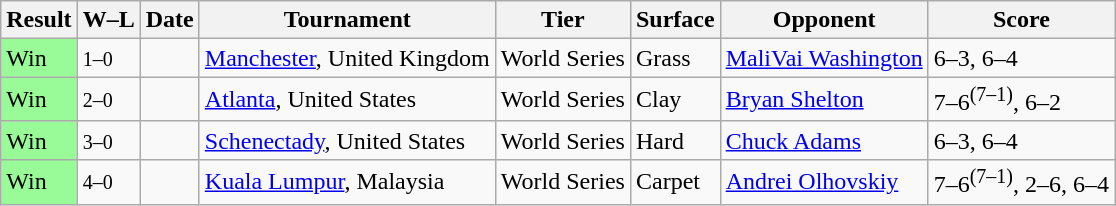<table class="sortable wikitable">
<tr>
<th>Result</th>
<th class="unsortable">W–L</th>
<th>Date</th>
<th>Tournament</th>
<th>Tier</th>
<th>Surface</th>
<th>Opponent</th>
<th class="unsortable">Score</th>
</tr>
<tr>
<td style="background:#98fb98;">Win</td>
<td><small>1–0</small></td>
<td><a href='#'></a></td>
<td><a href='#'>Manchester</a>, United Kingdom</td>
<td>World Series</td>
<td>Grass</td>
<td> <a href='#'>MaliVai Washington</a></td>
<td>6–3, 6–4</td>
</tr>
<tr>
<td style="background:#98fb98;">Win</td>
<td><small>2–0</small></td>
<td><a href='#'></a></td>
<td><a href='#'>Atlanta</a>, United States</td>
<td>World Series</td>
<td>Clay</td>
<td> <a href='#'>Bryan Shelton</a></td>
<td>7–6<sup>(7–1)</sup>, 6–2</td>
</tr>
<tr>
<td style="background:#98fb98;">Win</td>
<td><small>3–0</small></td>
<td><a href='#'></a></td>
<td><a href='#'>Schenectady</a>, United States</td>
<td>World Series</td>
<td>Hard</td>
<td> <a href='#'>Chuck Adams</a></td>
<td>6–3, 6–4</td>
</tr>
<tr>
<td style="background:#98fb98;">Win</td>
<td><small>4–0</small></td>
<td><a href='#'></a></td>
<td><a href='#'>Kuala Lumpur</a>, Malaysia</td>
<td>World Series</td>
<td>Carpet</td>
<td> <a href='#'>Andrei Olhovskiy</a></td>
<td>7–6<sup>(7–1)</sup>, 2–6, 6–4</td>
</tr>
</table>
